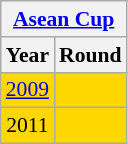<table class="wikitable" style="text-align: center; font-size: 90%;">
<tr>
<th colspan="8"><a href='#'>Asean Cup</a></th>
</tr>
<tr>
<th>Year</th>
<th>Round</th>
</tr>
<tr bgcolor=gold>
<td> <a href='#'>2009</a></td>
<td></td>
</tr>
<tr bgcolor=gold>
<td> 2011</td>
<td></td>
</tr>
</table>
